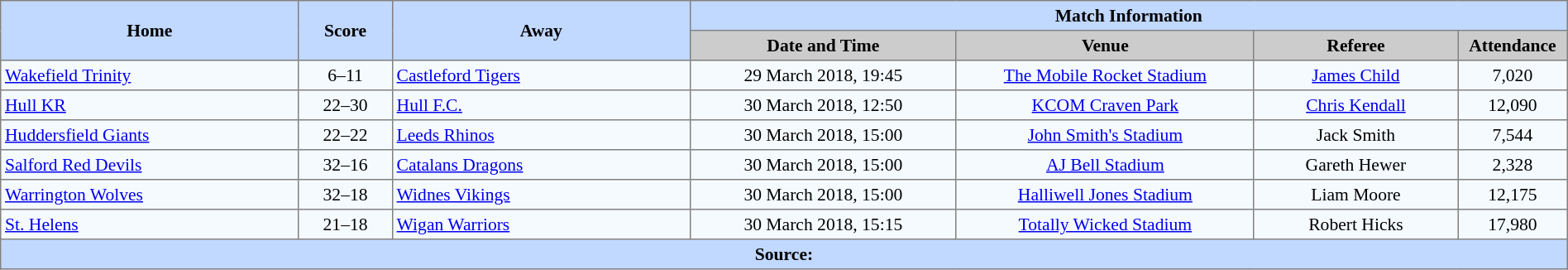<table border=1 style="border-collapse:collapse; font-size:90%; text-align:center;" cellpadding=3 cellspacing=0 width=100%>
<tr bgcolor=#C1D8FF>
<th rowspan=2 width=19%>Home</th>
<th rowspan=2 width=6%>Score</th>
<th rowspan=2 width=19%>Away</th>
<th colspan=4>Match Information</th>
</tr>
<tr bgcolor=#CCCCCC>
<th width=17%>Date and Time</th>
<th width=19%>Venue</th>
<th width=13%>Referee</th>
<th width=7%>Attendance</th>
</tr>
<tr bgcolor=#F5FAFF>
<td align=left> <a href='#'>Wakefield Trinity</a></td>
<td>6–11</td>
<td align=left> <a href='#'>Castleford Tigers</a></td>
<td>29 March 2018, 19:45</td>
<td><a href='#'>The Mobile Rocket Stadium</a></td>
<td><a href='#'>James Child</a></td>
<td>7,020</td>
</tr>
<tr bgcolor=#F5FAFF>
<td align=left> <a href='#'>Hull KR</a></td>
<td>22–30</td>
<td align=left> <a href='#'>Hull F.C.</a></td>
<td>30 March 2018, 12:50</td>
<td><a href='#'>KCOM Craven Park</a></td>
<td><a href='#'>Chris Kendall</a></td>
<td>12,090</td>
</tr>
<tr bgcolor=#F5FAFF>
<td align=left> <a href='#'>Huddersfield Giants</a></td>
<td>22–22</td>
<td align=left> <a href='#'>Leeds Rhinos</a></td>
<td>30 March 2018, 15:00</td>
<td><a href='#'>John Smith's Stadium</a></td>
<td>Jack Smith</td>
<td>7,544</td>
</tr>
<tr bgcolor=#F5FAFF>
<td align=left> <a href='#'>Salford Red Devils</a></td>
<td>32–16</td>
<td align=left> <a href='#'>Catalans Dragons</a></td>
<td>30 March 2018, 15:00</td>
<td><a href='#'>AJ Bell Stadium</a></td>
<td>Gareth Hewer</td>
<td>2,328</td>
</tr>
<tr bgcolor=#F5FAFF>
<td align=left> <a href='#'>Warrington Wolves</a></td>
<td>32–18</td>
<td align=left> <a href='#'>Widnes Vikings</a></td>
<td>30 March 2018, 15:00</td>
<td><a href='#'>Halliwell Jones Stadium</a></td>
<td>Liam Moore</td>
<td>12,175</td>
</tr>
<tr bgcolor=#F5FAFF>
<td align=left> <a href='#'>St. Helens</a></td>
<td>21–18</td>
<td align=left> <a href='#'>Wigan Warriors</a></td>
<td>30 March 2018, 15:15</td>
<td><a href='#'>Totally Wicked Stadium</a></td>
<td>Robert Hicks</td>
<td>17,980</td>
</tr>
<tr style="background:#c1d8ff;">
<th colspan=7>Source:</th>
</tr>
</table>
